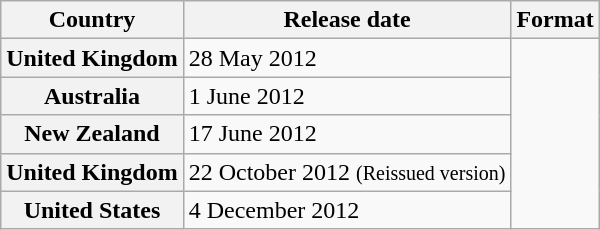<table class="wikitable plainrowheaders">
<tr>
<th scope="col">Country</th>
<th scope="col">Release date</th>
<th scope="col">Format</th>
</tr>
<tr>
<th scope="row">United Kingdom</th>
<td>28 May 2012</td>
<td rowspan="5"></td>
</tr>
<tr>
<th scope="row">Australia</th>
<td>1 June 2012</td>
</tr>
<tr>
<th scope="row">New Zealand</th>
<td>17 June 2012</td>
</tr>
<tr>
<th scope="row">United Kingdom</th>
<td>22 October 2012 <small>(Reissued version)</small></td>
</tr>
<tr>
<th scope="row">United States</th>
<td>4 December 2012</td>
</tr>
</table>
